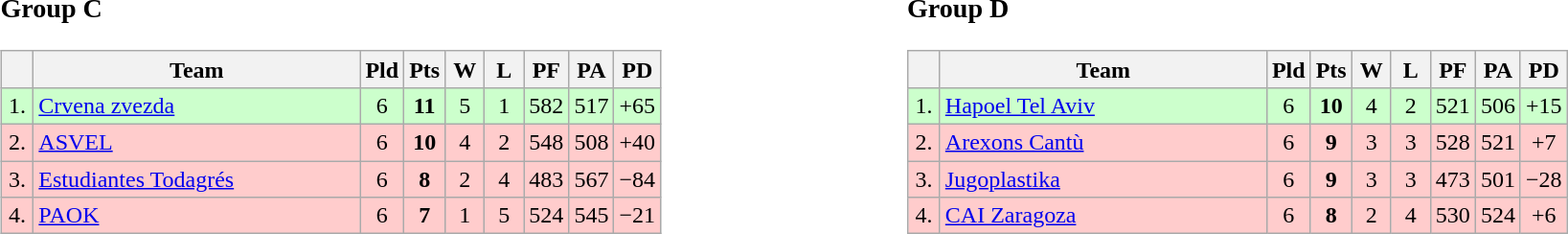<table>
<tr>
<td style="vertical-align:top; width:33%;"><br><h3>Group C</h3><table class="wikitable" style="text-align:center">
<tr>
<th width=15></th>
<th width=220>Team</th>
<th width=20>Pld</th>
<th width=20>Pts</th>
<th width=20>W</th>
<th width=20>L</th>
<th width=20>PF</th>
<th width=20>PA</th>
<th width=20>PD</th>
</tr>
<tr style="background: #ccffcc;">
<td>1.</td>
<td align=left> <a href='#'>Crvena zvezda</a></td>
<td>6</td>
<td><strong>11</strong></td>
<td>5</td>
<td>1</td>
<td>582</td>
<td>517</td>
<td>+65</td>
</tr>
<tr style="background: #ffcccc;">
<td>2.</td>
<td align=left> <a href='#'>ASVEL</a></td>
<td>6</td>
<td><strong>10</strong></td>
<td>4</td>
<td>2</td>
<td>548</td>
<td>508</td>
<td>+40</td>
</tr>
<tr style="background: #ffcccc;">
<td>3.</td>
<td align=left> <a href='#'>Estudiantes Todagrés</a></td>
<td>6</td>
<td><strong>8</strong></td>
<td>2</td>
<td>4</td>
<td>483</td>
<td>567</td>
<td>−84</td>
</tr>
<tr style="background: #ffcccc;">
<td>4.</td>
<td align=left> <a href='#'>PAOK</a></td>
<td>6</td>
<td><strong>7</strong></td>
<td>1</td>
<td>5</td>
<td>524</td>
<td>545</td>
<td>−21</td>
</tr>
</table>
</td>
<td style="vertical-align:top; width:33%;"><br><h3>Group D</h3><table class="wikitable" style="text-align:center">
<tr>
<th width=15></th>
<th width=220>Team</th>
<th width=20>Pld</th>
<th width=20>Pts</th>
<th width=20>W</th>
<th width=20>L</th>
<th width=20>PF</th>
<th width=20>PA</th>
<th width=20>PD</th>
</tr>
<tr style="background: #ccffcc;">
<td>1.</td>
<td align=left> <a href='#'>Hapoel Tel Aviv</a></td>
<td>6</td>
<td><strong>10</strong></td>
<td>4</td>
<td>2</td>
<td>521</td>
<td>506</td>
<td>+15</td>
</tr>
<tr style="background: #ffcccc;">
<td>2.</td>
<td align=left> <a href='#'>Arexons Cantù</a></td>
<td>6</td>
<td><strong>9</strong></td>
<td>3</td>
<td>3</td>
<td>528</td>
<td>521</td>
<td>+7</td>
</tr>
<tr style="background: #ffcccc;">
<td>3.</td>
<td align=left> <a href='#'>Jugoplastika</a></td>
<td>6</td>
<td><strong>9</strong></td>
<td>3</td>
<td>3</td>
<td>473</td>
<td>501</td>
<td>−28</td>
</tr>
<tr style="background: #ffcccc;">
<td>4.</td>
<td align=left> <a href='#'>CAI Zaragoza</a></td>
<td>6</td>
<td><strong>8</strong></td>
<td>2</td>
<td>4</td>
<td>530</td>
<td>524</td>
<td>+6</td>
</tr>
</table>
</td>
</tr>
</table>
